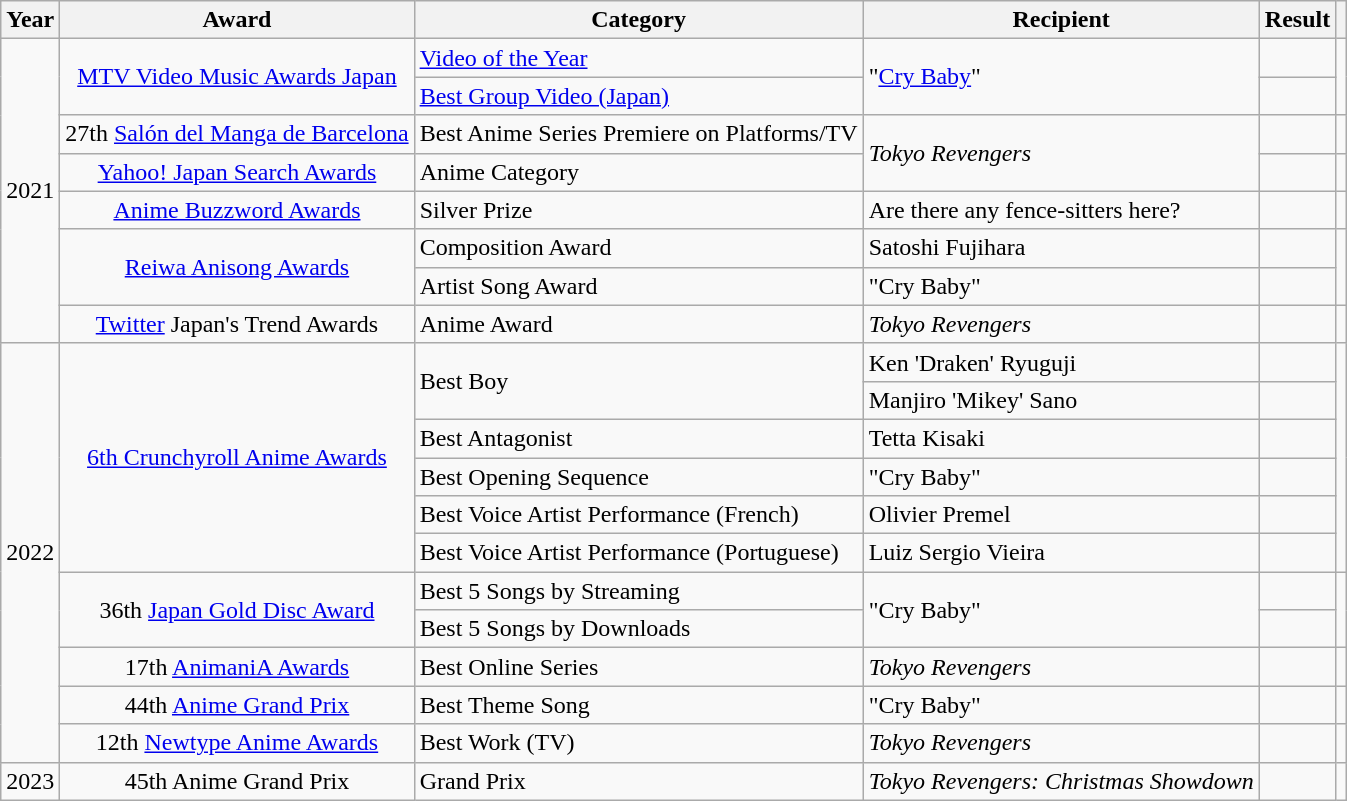<table class="wikitable plainrowheaders sortable">
<tr>
<th scope="col">Year</th>
<th scope="col">Award</th>
<th scope="col">Category</th>
<th scope="col">Recipient</th>
<th scope="col">Result</th>
<th scope="col" class="unsortable"></th>
</tr>
<tr>
<td rowspan="8" align="center">2021</td>
<td rowspan="2" align="center"><a href='#'>MTV Video Music Awards Japan</a></td>
<td><a href='#'>Video of the Year</a></td>
<td rowspan="2">"<a href='#'>Cry Baby</a>" </td>
<td></td>
<td rowspan="2" style="text-align:center;"></td>
</tr>
<tr>
<td><a href='#'>Best Group Video (Japan)</a></td>
<td></td>
</tr>
<tr>
<td align="center">27th <a href='#'>Salón del Manga de Barcelona</a></td>
<td>Best Anime Series Premiere on Platforms/TV</td>
<td rowspan="2"><em>Tokyo Revengers</em></td>
<td></td>
<td style="text-align:center;"></td>
</tr>
<tr>
<td align="center"><a href='#'>Yahoo! Japan Search Awards</a></td>
<td>Anime Category</td>
<td></td>
<td style="text-align:center;"></td>
</tr>
<tr>
<td align="center"><a href='#'>Anime Buzzword Awards</a></td>
<td>Silver Prize</td>
<td>Are there any fence-sitters here?</td>
<td></td>
<td style="text-align:center;"></td>
</tr>
<tr>
<td rowspan="2" align="center"><a href='#'>Reiwa Anisong Awards</a></td>
<td>Composition Award</td>
<td>Satoshi Fujihara </td>
<td></td>
<td rowspan="2" style="text-align:center;"></td>
</tr>
<tr>
<td>Artist Song Award</td>
<td>"Cry Baby" </td>
<td></td>
</tr>
<tr>
<td align="center"><a href='#'>Twitter</a> Japan's Trend Awards</td>
<td>Anime Award</td>
<td><em>Tokyo Revengers</em></td>
<td></td>
<td style="text-align:center;"></td>
</tr>
<tr>
<td rowspan="11" align="center">2022</td>
<td rowspan="6" align="center"><a href='#'>6th Crunchyroll Anime Awards</a></td>
<td rowspan="2">Best Boy</td>
<td>Ken 'Draken' Ryuguji</td>
<td></td>
<td rowspan="6" style="text-align:center;"></td>
</tr>
<tr>
<td>Manjiro 'Mikey' Sano</td>
<td></td>
</tr>
<tr>
<td>Best Antagonist</td>
<td>Tetta Kisaki</td>
<td></td>
</tr>
<tr>
<td>Best Opening Sequence</td>
<td>"Cry Baby" </td>
<td></td>
</tr>
<tr>
<td>Best Voice Artist Performance (French)</td>
<td>Olivier Premel </td>
<td></td>
</tr>
<tr>
<td>Best Voice Artist Performance (Portuguese)</td>
<td>Luiz Sergio Vieira </td>
<td></td>
</tr>
<tr>
<td rowspan="2" align="center">36th <a href='#'>Japan Gold Disc Award</a></td>
<td>Best 5 Songs by Streaming</td>
<td rowspan="2">"Cry Baby" </td>
<td></td>
<td rowspan="2" style="text-align:center;"></td>
</tr>
<tr>
<td>Best 5 Songs by Downloads</td>
<td></td>
</tr>
<tr>
<td align="center">17th <a href='#'>AnimaniA Awards</a></td>
<td>Best Online Series</td>
<td><em>Tokyo Revengers</em></td>
<td></td>
<td style="text-align:center;"></td>
</tr>
<tr>
<td align="center">44th <a href='#'>Anime Grand Prix</a></td>
<td>Best Theme Song</td>
<td>"Cry Baby" </td>
<td></td>
<td style="text-align:center;"></td>
</tr>
<tr>
<td align="center">12th <a href='#'>Newtype Anime Awards</a></td>
<td>Best Work (TV)</td>
<td><em>Tokyo Revengers</em></td>
<td></td>
<td style="text-align:center;"></td>
</tr>
<tr>
<td align="center">2023</td>
<td align="center">45th Anime Grand Prix</td>
<td>Grand Prix</td>
<td><em>Tokyo Revengers: Christmas Showdown</em></td>
<td></td>
<td style="text-align:center;"></td>
</tr>
</table>
